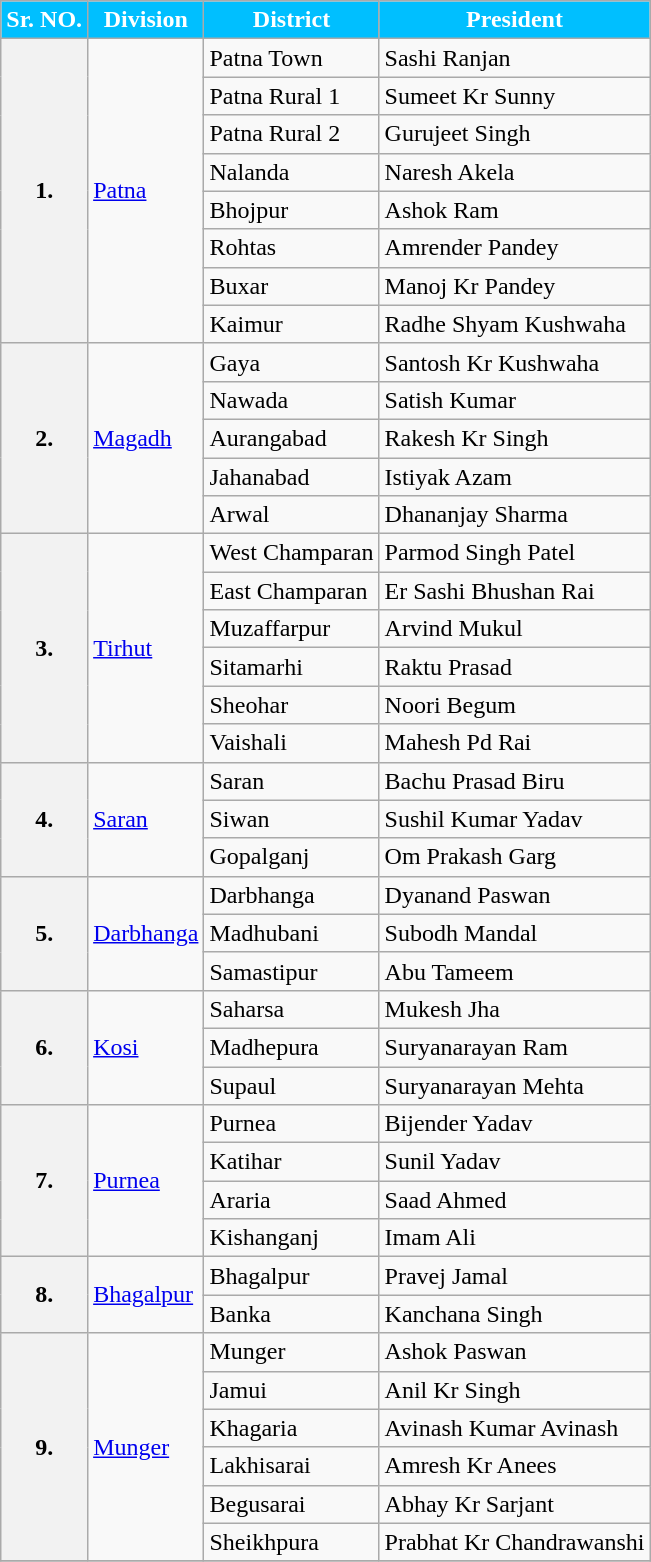<table class="wikitable">
<tr>
<th style="background-color:#00BFFF; color:white">Sr. NO.</th>
<th style="background-color:#00BFFF; color:white">Division</th>
<th style="background-color:#00BFFF; color:white">District</th>
<th style="background-color:#00BFFF; color:white">President</th>
</tr>
<tr>
<th rowspan=8>1.</th>
<td rowspan=8><a href='#'>Patna</a></td>
<td>Patna Town</td>
<td>Sashi Ranjan</td>
</tr>
<tr>
<td>Patna Rural 1</td>
<td>Sumeet Kr Sunny</td>
</tr>
<tr>
<td>Patna Rural 2</td>
<td>Gurujeet Singh</td>
</tr>
<tr>
<td>Nalanda</td>
<td>Naresh Akela</td>
</tr>
<tr>
<td>Bhojpur</td>
<td>Ashok Ram</td>
</tr>
<tr>
<td>Rohtas</td>
<td>Amrender Pandey</td>
</tr>
<tr>
<td>Buxar</td>
<td>Manoj Kr Pandey</td>
</tr>
<tr>
<td>Kaimur</td>
<td>Radhe Shyam Kushwaha</td>
</tr>
<tr>
<th rowspan=5>2.</th>
<td rowspan=5><a href='#'>Magadh</a></td>
<td>Gaya</td>
<td>Santosh Kr Kushwaha</td>
</tr>
<tr>
<td>Nawada</td>
<td>Satish Kumar</td>
</tr>
<tr>
<td>Aurangabad</td>
<td>Rakesh Kr Singh</td>
</tr>
<tr>
<td>Jahanabad</td>
<td>Istiyak Azam</td>
</tr>
<tr>
<td>Arwal</td>
<td>Dhananjay Sharma</td>
</tr>
<tr>
<th rowspan=6>3.</th>
<td rowspan=6><a href='#'>Tirhut</a></td>
<td>West Champaran</td>
<td>Parmod Singh Patel</td>
</tr>
<tr>
<td>East Champaran</td>
<td>Er Sashi Bhushan Rai</td>
</tr>
<tr>
<td>Muzaffarpur</td>
<td>Arvind Mukul</td>
</tr>
<tr>
<td>Sitamarhi</td>
<td>Raktu Prasad</td>
</tr>
<tr>
<td>Sheohar</td>
<td>Noori Begum</td>
</tr>
<tr>
<td>Vaishali</td>
<td>Mahesh Pd Rai</td>
</tr>
<tr>
<th rowspan=3>4.</th>
<td rowspan=3><a href='#'>Saran</a></td>
<td>Saran</td>
<td>Bachu Prasad Biru</td>
</tr>
<tr>
<td>Siwan</td>
<td>Sushil Kumar Yadav</td>
</tr>
<tr>
<td>Gopalganj</td>
<td>Om Prakash Garg</td>
</tr>
<tr>
<th rowspan=3>5.</th>
<td rowspan=3><a href='#'>Darbhanga</a></td>
<td>Darbhanga</td>
<td>Dyanand Paswan</td>
</tr>
<tr>
<td>Madhubani</td>
<td>Subodh Mandal</td>
</tr>
<tr>
<td>Samastipur</td>
<td>Abu Tameem</td>
</tr>
<tr>
<th rowspan=3>6.</th>
<td rowspan=3><a href='#'>Kosi</a></td>
<td>Saharsa</td>
<td>Mukesh Jha</td>
</tr>
<tr>
<td>Madhepura</td>
<td>Suryanarayan Ram</td>
</tr>
<tr>
<td>Supaul</td>
<td>Suryanarayan Mehta</td>
</tr>
<tr>
<th rowspan=4>7.</th>
<td rowspan=4><a href='#'>Purnea</a></td>
<td>Purnea</td>
<td>Bijender Yadav</td>
</tr>
<tr>
<td>Katihar</td>
<td>Sunil Yadav</td>
</tr>
<tr>
<td>Araria</td>
<td>Saad Ahmed</td>
</tr>
<tr>
<td>Kishanganj</td>
<td>Imam Ali</td>
</tr>
<tr>
<th rowspan=2>8.</th>
<td rowspan=2><a href='#'>Bhagalpur</a></td>
<td>Bhagalpur</td>
<td>Pravej Jamal</td>
</tr>
<tr>
<td>Banka</td>
<td>Kanchana Singh</td>
</tr>
<tr>
<th rowspan=6>9.</th>
<td rowspan=6><a href='#'>Munger</a></td>
<td>Munger</td>
<td>Ashok Paswan</td>
</tr>
<tr>
<td>Jamui</td>
<td>Anil Kr Singh</td>
</tr>
<tr>
<td>Khagaria</td>
<td>Avinash Kumar Avinash</td>
</tr>
<tr>
<td>Lakhisarai</td>
<td>Amresh Kr Anees</td>
</tr>
<tr>
<td>Begusarai</td>
<td>Abhay Kr Sarjant</td>
</tr>
<tr>
<td>Sheikhpura</td>
<td>Prabhat Kr Chandrawanshi</td>
</tr>
<tr>
</tr>
</table>
